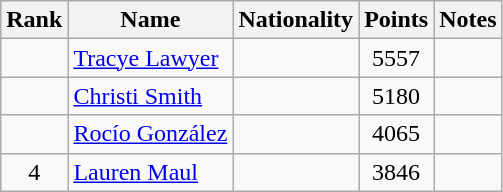<table class="wikitable sortable" style="text-align:center">
<tr>
<th>Rank</th>
<th>Name</th>
<th>Nationality</th>
<th>Points</th>
<th>Notes</th>
</tr>
<tr>
<td align=center></td>
<td align=left><a href='#'>Tracye Lawyer</a></td>
<td align=left></td>
<td>5557</td>
<td></td>
</tr>
<tr>
<td align=center></td>
<td align=left><a href='#'>Christi Smith</a></td>
<td align=left></td>
<td>5180</td>
<td></td>
</tr>
<tr>
<td align=center></td>
<td align=left><a href='#'>Rocío González</a></td>
<td align=left></td>
<td>4065</td>
<td></td>
</tr>
<tr>
<td align=center>4</td>
<td align=left><a href='#'>Lauren Maul</a></td>
<td align=left></td>
<td>3846</td>
<td></td>
</tr>
</table>
